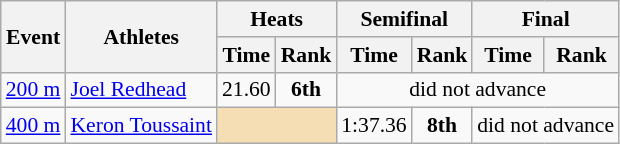<table class="wikitable" border="1" style="font-size:90%">
<tr>
<th rowspan=2>Event</th>
<th rowspan=2>Athletes</th>
<th colspan=2>Heats</th>
<th colspan=2>Semifinal</th>
<th colspan=2>Final</th>
</tr>
<tr>
<th>Time</th>
<th>Rank</th>
<th>Time</th>
<th>Rank</th>
<th>Time</th>
<th>Rank</th>
</tr>
<tr>
<td><a href='#'>200 m</a></td>
<td><a href='#'>Joel Redhead</a></td>
<td align=center>21.60</td>
<td align=center><strong>6th</strong></td>
<td align=center colspan="7">did not advance</td>
</tr>
<tr>
<td><a href='#'>400 m</a></td>
<td><a href='#'>Keron Toussaint</a></td>
<td colspan=2 bgcolor=wheat></td>
<td align=center>1:37.36</td>
<td align=center><strong>8th</strong></td>
<td align=center colspan="7">did not advance</td>
</tr>
</table>
